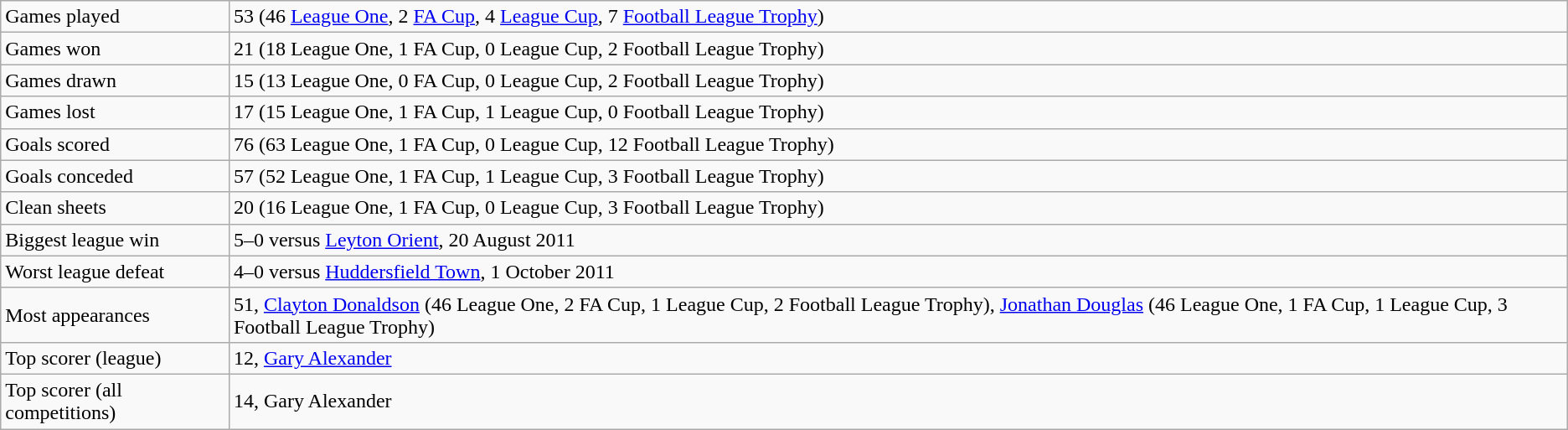<table class="wikitable">
<tr>
<td>Games played</td>
<td>53 (46 <a href='#'>League One</a>, 2 <a href='#'>FA Cup</a>, 4 <a href='#'>League Cup</a>, 7 <a href='#'>Football League Trophy</a>)</td>
</tr>
<tr>
<td>Games won</td>
<td>21 (18 League One, 1 FA Cup, 0 League Cup, 2 Football League Trophy)</td>
</tr>
<tr>
<td>Games drawn</td>
<td>15 (13 League One, 0 FA Cup, 0 League Cup, 2 Football League Trophy)</td>
</tr>
<tr>
<td>Games lost</td>
<td>17 (15 League One, 1 FA Cup, 1 League Cup, 0 Football League Trophy)</td>
</tr>
<tr>
<td>Goals scored</td>
<td>76 (63 League One, 1 FA Cup, 0 League Cup, 12 Football League Trophy)</td>
</tr>
<tr>
<td>Goals conceded</td>
<td>57 (52 League One, 1 FA Cup, 1 League Cup, 3 Football League Trophy)</td>
</tr>
<tr>
<td>Clean sheets</td>
<td>20 (16 League One, 1 FA Cup, 0 League Cup, 3 Football League Trophy)</td>
</tr>
<tr>
<td>Biggest league win</td>
<td>5–0 versus <a href='#'>Leyton Orient</a>, 20 August 2011</td>
</tr>
<tr>
<td>Worst league defeat</td>
<td>4–0 versus <a href='#'>Huddersfield Town</a>, 1 October 2011</td>
</tr>
<tr>
<td>Most appearances</td>
<td>51, <a href='#'>Clayton Donaldson</a> (46 League One, 2 FA Cup, 1 League Cup, 2 Football League Trophy), <a href='#'>Jonathan Douglas</a> (46 League One, 1 FA Cup, 1 League Cup, 3 Football League Trophy)</td>
</tr>
<tr>
<td>Top scorer (league)</td>
<td>12, <a href='#'>Gary Alexander</a></td>
</tr>
<tr>
<td>Top scorer (all competitions)</td>
<td>14, Gary Alexander</td>
</tr>
</table>
